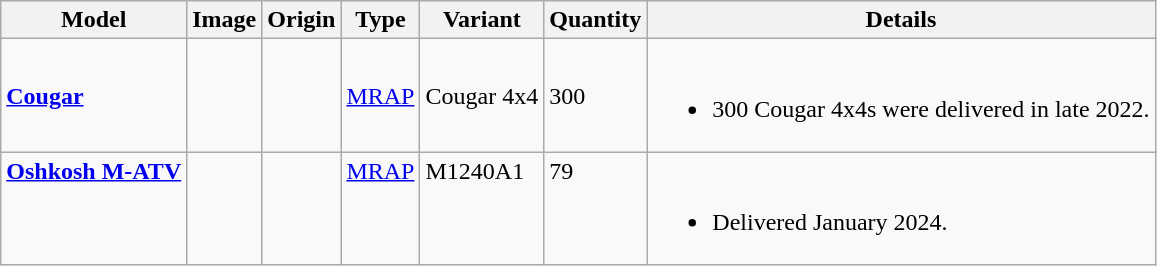<table class="wikitable">
<tr>
<th>Model</th>
<th>Image</th>
<th>Origin</th>
<th>Type</th>
<th>Variant</th>
<th>Quantity</th>
<th>Details</th>
</tr>
<tr>
<td><a href='#'><strong>Cougar</strong></a></td>
<td></td>
<td><small></small></td>
<td><a href='#'>MRAP</a></td>
<td>Cougar 4x4</td>
<td>300</td>
<td><br><ul><li>300 Cougar 4x4s were delivered in late 2022.</li></ul></td>
</tr>
<tr valign="top">
<td><strong><a href='#'>Oshkosh M-ATV</a></strong></td>
<td></td>
<td><small></small></td>
<td><a href='#'>MRAP</a></td>
<td>M1240A1</td>
<td>79</td>
<td><br><ul><li>Delivered January 2024.</li></ul></td>
</tr>
</table>
